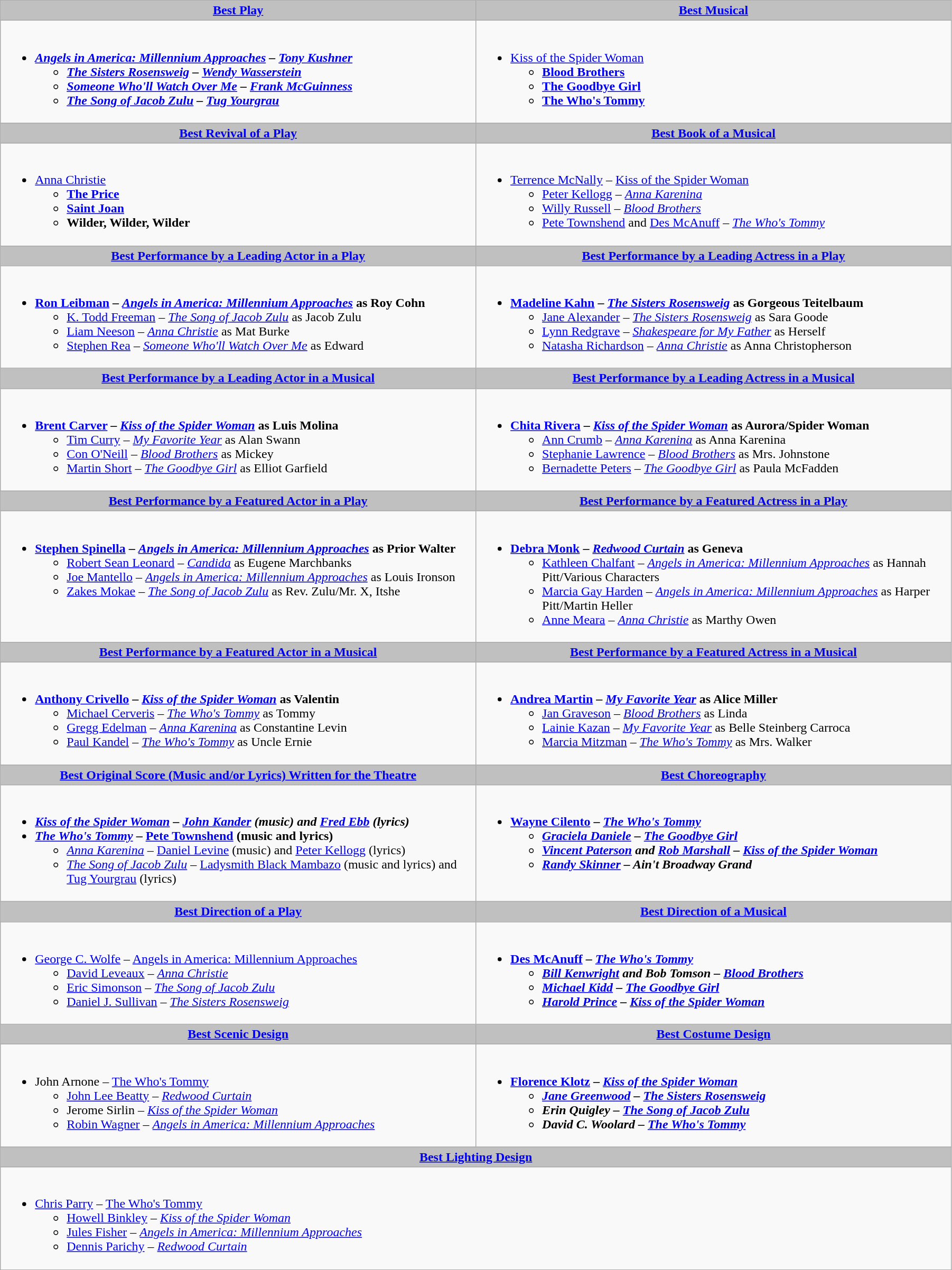<table class=wikitable width="95%">
<tr>
<th style="background:#C0C0C0;" ! width="50%"><a href='#'>Best Play</a></th>
<th style="background:#C0C0C0;" ! width="50%"><a href='#'>Best Musical</a></th>
</tr>
<tr>
<td valign="top"><br><ul><li><strong><em><a href='#'>Angels in America: Millennium Approaches</a><em> – <a href='#'>Tony Kushner</a><strong><ul><li></em><a href='#'>The Sisters Rosensweig</a><em> – <a href='#'>Wendy Wasserstein</a></li><li></em><a href='#'>Someone Who'll Watch Over Me</a><em> – <a href='#'>Frank McGuinness</a></li><li></em><a href='#'>The Song of Jacob Zulu</a><em> – <a href='#'>Tug Yourgrau</a></li></ul></li></ul></td>
<td valign="top"><br><ul><li></em></strong><a href='#'>Kiss of the Spider Woman</a><strong><em><ul><li></em><a href='#'>Blood Brothers</a><em></li><li></em><a href='#'>The Goodbye Girl</a><em></li><li></em><a href='#'>The Who's Tommy</a><em></li></ul></li></ul></td>
</tr>
<tr>
<th style="background:#C0C0C0;" ! style="width="50%"><a href='#'>Best Revival of a Play</a></th>
<th style="background:#C0C0C0;" ! style="width="50%"><a href='#'>Best Book of a Musical</a></th>
</tr>
<tr>
<td valign="top"><br><ul><li></em></strong><a href='#'>Anna Christie</a><strong><em><ul><li></em><a href='#'>The Price</a><em></li><li></em><a href='#'>Saint Joan</a><em></li><li></em>Wilder, Wilder, Wilder<em></li></ul></li></ul></td>
<td valign="top"><br><ul><li></strong><a href='#'>Terrence McNally</a> – </em><a href='#'>Kiss of the Spider Woman</a></em></strong><ul><li><a href='#'>Peter Kellogg</a> – <em><a href='#'>Anna Karenina</a></em></li><li><a href='#'>Willy Russell</a> – <em><a href='#'>Blood Brothers</a></em></li><li><a href='#'>Pete Townshend</a> and <a href='#'>Des McAnuff</a> – <em><a href='#'>The Who's Tommy</a></em></li></ul></li></ul></td>
</tr>
<tr>
<th style="background:#C0C0C0;" ! style="width="50%"><a href='#'>Best Performance by a Leading Actor in a Play</a></th>
<th style="background:#C0C0C0;" ! style="width="50%"><a href='#'>Best Performance by a Leading Actress in a Play</a></th>
</tr>
<tr>
<td valign="top"><br><ul><li><strong><a href='#'>Ron Leibman</a> – <em><a href='#'>Angels in America: Millennium Approaches</a></em> as Roy Cohn</strong><ul><li><a href='#'>K. Todd Freeman</a> – <em><a href='#'>The Song of Jacob Zulu</a></em> as Jacob Zulu</li><li><a href='#'>Liam Neeson</a> – <em><a href='#'>Anna Christie</a></em> as Mat Burke</li><li><a href='#'>Stephen Rea</a> – <em><a href='#'>Someone Who'll Watch Over Me</a></em> as Edward</li></ul></li></ul></td>
<td valign="top"><br><ul><li><strong><a href='#'>Madeline Kahn</a> – <em><a href='#'>The Sisters Rosensweig</a></em> as Gorgeous Teitelbaum</strong><ul><li><a href='#'>Jane Alexander</a> – <em><a href='#'>The Sisters Rosensweig</a></em> as Sara Goode</li><li><a href='#'>Lynn Redgrave</a> – <em><a href='#'>Shakespeare for My Father</a></em> as Herself</li><li><a href='#'>Natasha Richardson</a> – <em><a href='#'>Anna Christie</a></em> as Anna Christopherson</li></ul></li></ul></td>
</tr>
<tr>
<th style="background:#C0C0C0;" ! style="width="50%"><a href='#'>Best Performance by a Leading Actor in a Musical</a></th>
<th style="background:#C0C0C0;" ! style="width="50%"><a href='#'>Best Performance by a Leading Actress in a Musical</a></th>
</tr>
<tr>
<td valign="top"><br><ul><li><strong><a href='#'>Brent Carver</a> – <em><a href='#'>Kiss of the Spider Woman</a></em> as Luis Molina</strong><ul><li><a href='#'>Tim Curry</a> – <em><a href='#'>My Favorite Year</a></em> as Alan Swann</li><li><a href='#'>Con O'Neill</a> – <em><a href='#'>Blood Brothers</a></em> as Mickey</li><li><a href='#'>Martin Short</a> – <em><a href='#'>The Goodbye Girl</a></em> as Elliot Garfield</li></ul></li></ul></td>
<td valign="top"><br><ul><li><strong><a href='#'>Chita Rivera</a> – <em><a href='#'>Kiss of the Spider Woman</a></em> as Aurora/Spider Woman</strong><ul><li><a href='#'>Ann Crumb</a> – <em><a href='#'>Anna Karenina</a></em> as Anna Karenina</li><li><a href='#'>Stephanie Lawrence</a> – <em><a href='#'>Blood Brothers</a></em> as Mrs. Johnstone</li><li><a href='#'>Bernadette Peters</a> – <em><a href='#'>The Goodbye Girl</a></em> as Paula McFadden</li></ul></li></ul></td>
</tr>
<tr>
<th style="background:#C0C0C0;" ! style="width="50%"><a href='#'>Best Performance by a Featured Actor in a Play</a></th>
<th style="background:#C0C0C0;" ! style="width="50%"><a href='#'>Best Performance by a Featured Actress in a Play</a></th>
</tr>
<tr>
<td valign="top"><br><ul><li><strong><a href='#'>Stephen Spinella</a> – <em><a href='#'>Angels in America: Millennium Approaches</a></em> as Prior Walter</strong><ul><li><a href='#'>Robert Sean Leonard</a> – <em><a href='#'>Candida</a></em> as Eugene Marchbanks</li><li><a href='#'>Joe Mantello</a> – <em><a href='#'>Angels in America: Millennium Approaches</a></em> as Louis Ironson</li><li><a href='#'>Zakes Mokae</a> – <em><a href='#'>The Song of Jacob Zulu</a></em> as Rev. Zulu/Mr. X, Itshe</li></ul></li></ul></td>
<td valign="top"><br><ul><li><strong><a href='#'>Debra Monk</a> – <em><a href='#'>Redwood Curtain</a></em> as Geneva</strong><ul><li><a href='#'>Kathleen Chalfant</a> – <em><a href='#'>Angels in America: Millennium Approaches</a></em> as Hannah Pitt/Various Characters</li><li><a href='#'>Marcia Gay Harden</a> – <em><a href='#'>Angels in America: Millennium Approaches</a></em> as Harper Pitt/Martin Heller</li><li><a href='#'>Anne Meara</a> – <em><a href='#'>Anna Christie</a></em> as Marthy Owen</li></ul></li></ul></td>
</tr>
<tr>
<th style="background:#C0C0C0;" ! style="width="50%"><a href='#'>Best Performance by a Featured Actor in a Musical</a></th>
<th style="background:#C0C0C0;" ! style="width="50%"><a href='#'>Best Performance by a Featured Actress in a Musical</a></th>
</tr>
<tr>
<td valign="top"><br><ul><li><strong><a href='#'>Anthony Crivello</a> – <em><a href='#'>Kiss of the Spider Woman</a></em> as Valentin</strong><ul><li><a href='#'>Michael Cerveris</a> – <em><a href='#'>The Who's Tommy</a></em> as Tommy</li><li><a href='#'>Gregg Edelman</a> – <em><a href='#'>Anna Karenina</a></em> as Constantine Levin</li><li><a href='#'>Paul Kandel</a> – <em><a href='#'>The Who's Tommy</a></em> as Uncle Ernie</li></ul></li></ul></td>
<td valign="top"><br><ul><li><strong><a href='#'>Andrea Martin</a> – <em><a href='#'>My Favorite Year</a></em> as Alice Miller</strong><ul><li><a href='#'>Jan Graveson</a> – <em><a href='#'>Blood Brothers</a></em> as Linda</li><li><a href='#'>Lainie Kazan</a> – <em><a href='#'>My Favorite Year</a></em> as Belle Steinberg Carroca</li><li><a href='#'>Marcia Mitzman</a> – <em><a href='#'>The Who's Tommy</a></em> as Mrs. Walker</li></ul></li></ul></td>
</tr>
<tr>
<th style="background:#C0C0C0;" ! style="width="50%"><a href='#'>Best Original Score (Music and/or Lyrics) Written for the Theatre</a></th>
<th style="background:#C0C0C0;" ! style="width="50%"><a href='#'>Best Choreography</a></th>
</tr>
<tr>
<td valign="top"><br><ul><li><strong><em><a href='#'>Kiss of the Spider Woman</a><em> – <a href='#'>John Kander</a> (music) and <a href='#'>Fred Ebb</a> (lyrics)<strong></li><li></em></strong><a href='#'>The Who's Tommy</a></em> – <a href='#'>Pete Townshend</a> (music and lyrics)</strong><ul><li><em><a href='#'>Anna Karenina</a></em> – <a href='#'>Daniel Levine</a> (music) and <a href='#'>Peter Kellogg</a> (lyrics)</li><li><em><a href='#'>The Song of Jacob Zulu</a></em> – <a href='#'>Ladysmith Black Mambazo</a> (music and lyrics) and <a href='#'>Tug Yourgrau</a> (lyrics)</li></ul></li></ul></td>
<td valign="top"><br><ul><li><strong><a href='#'>Wayne Cilento</a> – <em><a href='#'>The Who's Tommy</a><strong><em><ul><li><a href='#'>Graciela Daniele</a> – </em><a href='#'>The Goodbye Girl</a><em></li><li><a href='#'>Vincent Paterson</a> and <a href='#'>Rob Marshall</a> – </em><a href='#'>Kiss of the Spider Woman</a><em></li><li><a href='#'>Randy Skinner</a> – </em>Ain't Broadway Grand<em></li></ul></li></ul></td>
</tr>
<tr>
<th style="background:#C0C0C0;" ! style="width="50%"><a href='#'>Best Direction of a Play</a></th>
<th style="background:#C0C0C0;" ! style="width="50%"><a href='#'>Best Direction of a Musical</a></th>
</tr>
<tr>
<td valign="top"><br><ul><li></strong><a href='#'>George C. Wolfe</a> – </em><a href='#'>Angels in America: Millennium Approaches</a></em></strong><ul><li><a href='#'>David Leveaux</a> – <em><a href='#'>Anna Christie</a></em></li><li><a href='#'>Eric Simonson</a> – <em><a href='#'>The Song of Jacob Zulu</a></em></li><li><a href='#'>Daniel J. Sullivan</a> – <em><a href='#'>The Sisters Rosensweig</a></em></li></ul></li></ul></td>
<td valign="top"><br><ul><li><strong><a href='#'>Des McAnuff</a> – <em><a href='#'>The Who's Tommy</a><strong><em><ul><li><a href='#'>Bill Kenwright</a> and Bob Tomson – </em><a href='#'>Blood Brothers</a><em></li><li><a href='#'>Michael Kidd</a> – </em><a href='#'>The Goodbye Girl</a><em></li><li><a href='#'>Harold Prince</a> – </em><a href='#'>Kiss of the Spider Woman</a><em></li></ul></li></ul></td>
</tr>
<tr>
<th style="background:#C0C0C0;" ! style="width="50%"><a href='#'>Best Scenic Design</a></th>
<th style="background:#C0C0C0;" ! style="width="50%"><a href='#'>Best Costume Design</a></th>
</tr>
<tr>
<td valign="top"><br><ul><li></strong>John Arnone – </em><a href='#'>The Who's Tommy</a></em></strong><ul><li><a href='#'>John Lee Beatty</a> – <em><a href='#'>Redwood Curtain</a></em></li><li>Jerome Sirlin – <em><a href='#'>Kiss of the Spider Woman</a></em></li><li><a href='#'>Robin Wagner</a> – <em><a href='#'>Angels in America: Millennium Approaches</a></em></li></ul></li></ul></td>
<td valign="top"><br><ul><li><strong><a href='#'>Florence Klotz</a> – <em><a href='#'>Kiss of the Spider Woman</a><strong><em><ul><li><a href='#'>Jane Greenwood</a> – </em><a href='#'>The Sisters Rosensweig</a><em></li><li>Erin Quigley – </em><a href='#'>The Song of Jacob Zulu</a><em></li><li>David C. Woolard – </em><a href='#'>The Who's Tommy</a><em></li></ul></li></ul></td>
</tr>
<tr>
<th colspan="2" style="background:#C0C0C0;" ! style="width="50%"><a href='#'>Best Lighting Design</a></th>
</tr>
<tr>
<td colspan="2" valign="top"><br><ul><li></strong><a href='#'>Chris Parry</a> – </em><a href='#'>The Who's Tommy</a></em></strong><ul><li><a href='#'>Howell Binkley</a> – <em><a href='#'>Kiss of the Spider Woman</a></em></li><li><a href='#'>Jules Fisher</a> – <em><a href='#'>Angels in America: Millennium Approaches</a></em></li><li><a href='#'>Dennis Parichy</a> – <em><a href='#'>Redwood Curtain</a></em></li></ul></li></ul></td>
</tr>
</table>
